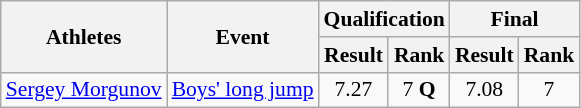<table class="wikitable" border="1" style="font-size:90%">
<tr>
<th rowspan=2>Athletes</th>
<th rowspan=2>Event</th>
<th colspan=2>Qualification</th>
<th colspan=2>Final</th>
</tr>
<tr>
<th>Result</th>
<th>Rank</th>
<th>Result</th>
<th>Rank</th>
</tr>
<tr>
<td><a href='#'>Sergey Morgunov</a></td>
<td><a href='#'>Boys' long jump</a></td>
<td align=center>7.27</td>
<td align=center>7 <strong>Q</strong></td>
<td align=center>7.08</td>
<td align=center>7</td>
</tr>
</table>
